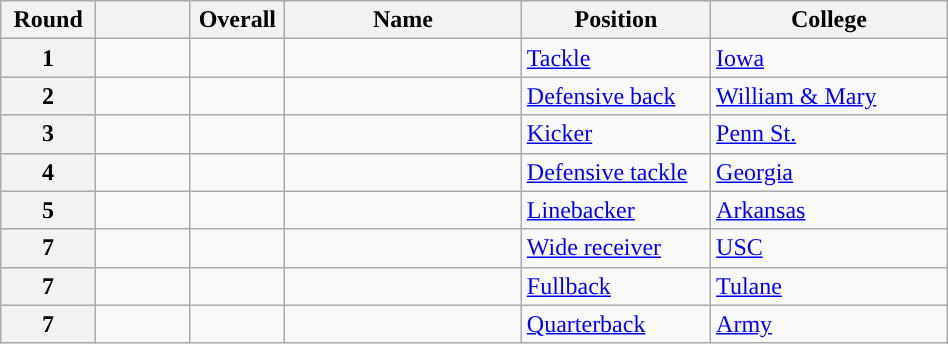<table class="wikitable sortable" style="width: 50%;">
<tr>
<th scope="col" style="width: 10%;">Round</th>
<th scope="col" style="width: 10%;"></th>
<th scope="col" style="width: 10%;">Overall</th>
<th scope="col" style="width: 25%;">Name</th>
<th scope="col" style="width: 20%;">Position</th>
<th scope="col" style="width: 25%;">College</th>
</tr>
<tr>
<th scope="row">1</th>
<td></td>
<td></td>
<td></td>
<td><a href='#'>Tackle</a></td>
<td><a href='#'>Iowa</a></td>
</tr>
<tr>
<th scope="row">2</th>
<td></td>
<td></td>
<td></td>
<td><a href='#'>Defensive back</a></td>
<td><a href='#'>William & Mary</a></td>
</tr>
<tr>
<th scope="row">3</th>
<td></td>
<td></td>
<td></td>
<td><a href='#'>Kicker</a></td>
<td><a href='#'>Penn St.</a></td>
</tr>
<tr>
<th scope="row">4</th>
<td></td>
<td></td>
<td></td>
<td><a href='#'>Defensive tackle</a></td>
<td><a href='#'>Georgia</a></td>
</tr>
<tr>
<th scope="row">5</th>
<td></td>
<td></td>
<td></td>
<td><a href='#'>Linebacker</a></td>
<td><a href='#'>Arkansas</a></td>
</tr>
<tr>
<th scope="row">7</th>
<td></td>
<td></td>
<td></td>
<td><a href='#'>Wide receiver</a></td>
<td><a href='#'>USC</a></td>
</tr>
<tr>
<th scope="row">7</th>
<td></td>
<td></td>
<td></td>
<td><a href='#'>Fullback</a></td>
<td><a href='#'>Tulane</a></td>
</tr>
<tr>
<th scope="row">7</th>
<td></td>
<td></td>
<td></td>
<td><a href='#'>Quarterback</a></td>
<td><a href='#'>Army</a></td>
</tr>
</table>
